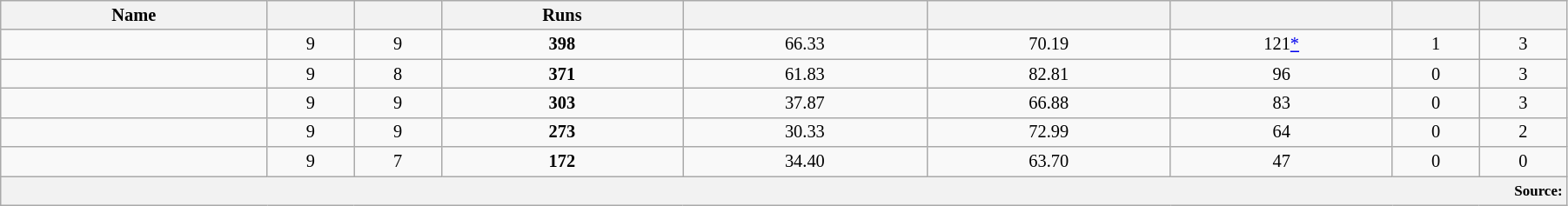<table class="wikitable sortable"  style="font-size:85%; width:95%;">
<tr style="text-align:center;">
<th style="color: black;">Name</th>
<th style="color: black;"></th>
<th style="color: black;"></th>
<th style="color: black;">Runs</th>
<th style="color: black;"></th>
<th style="color: black;"></th>
<th style="color: black;"></th>
<th style="color: black;"></th>
<th style="color: black;"></th>
</tr>
<tr style="text-align:center;">
<td></td>
<td>9</td>
<td>9</td>
<td><strong>398</strong></td>
<td>66.33</td>
<td>70.19</td>
<td>121<a href='#'>*</a></td>
<td>1</td>
<td>3</td>
</tr>
<tr style="text-align:center;">
<td></td>
<td>9</td>
<td>8</td>
<td><strong>371</strong></td>
<td>61.83</td>
<td>82.81</td>
<td>96</td>
<td>0</td>
<td>3</td>
</tr>
<tr style="text-align:center;">
<td></td>
<td>9</td>
<td>9</td>
<td><strong>303</strong></td>
<td>37.87</td>
<td>66.88</td>
<td>83</td>
<td>0</td>
<td>3</td>
</tr>
<tr style="text-align:center;">
<td></td>
<td>9</td>
<td>9</td>
<td><strong>273</strong></td>
<td>30.33</td>
<td>72.99</td>
<td>64</td>
<td>0</td>
<td>2</td>
</tr>
<tr style="text-align:center;">
<td></td>
<td>9</td>
<td>7</td>
<td><strong>172</strong></td>
<td>34.40</td>
<td>63.70</td>
<td>47</td>
<td>0</td>
<td>0</td>
</tr>
<tr>
<th colspan="10" style="text-align:right;"><small><strong>Source:</strong> </small></th>
</tr>
</table>
